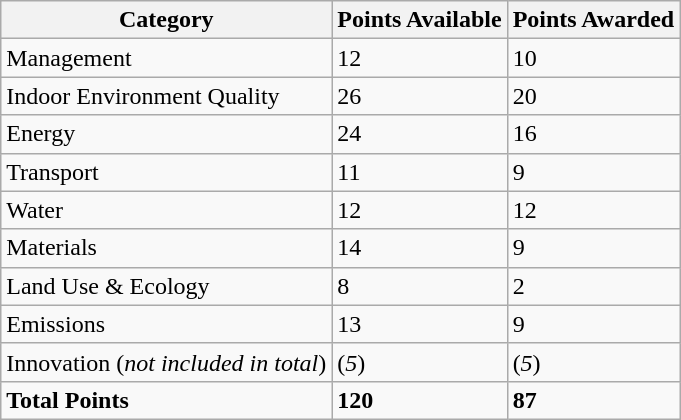<table class="wikitable">
<tr>
<th><strong>Category</strong></th>
<th><strong>Points Available</strong></th>
<th><strong>Points Awarded</strong></th>
</tr>
<tr>
<td>Management</td>
<td>12</td>
<td>10</td>
</tr>
<tr>
<td>Indoor Environment Quality</td>
<td>26</td>
<td>20</td>
</tr>
<tr>
<td>Energy</td>
<td>24</td>
<td>16</td>
</tr>
<tr>
<td>Transport</td>
<td>11</td>
<td>9</td>
</tr>
<tr>
<td>Water</td>
<td>12</td>
<td>12</td>
</tr>
<tr>
<td>Materials</td>
<td>14</td>
<td>9</td>
</tr>
<tr>
<td>Land Use & Ecology</td>
<td>8</td>
<td>2</td>
</tr>
<tr>
<td>Emissions</td>
<td>13</td>
<td>9</td>
</tr>
<tr>
<td>Innovation (<em>not included in total</em>)</td>
<td>(<em>5</em>)</td>
<td>(<em>5</em>)</td>
</tr>
<tr>
<td><strong>Total Points</strong></td>
<td><strong>120</strong></td>
<td><strong>87</strong></td>
</tr>
</table>
